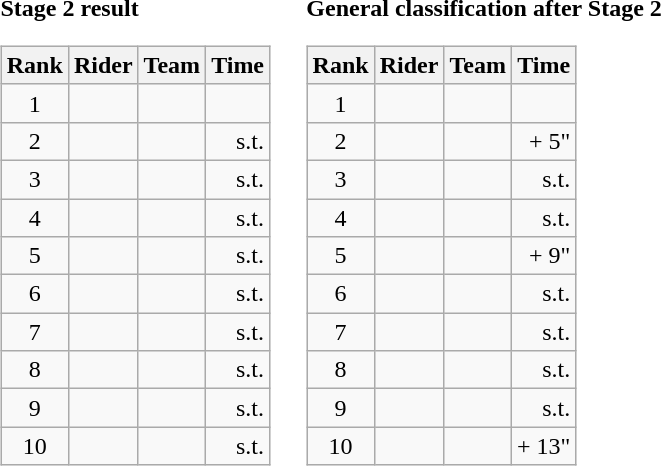<table>
<tr>
<td><strong>Stage 2 result</strong><br><table class="wikitable">
<tr>
<th scope="col">Rank</th>
<th scope="col">Rider</th>
<th scope="col">Team</th>
<th scope="col">Time</th>
</tr>
<tr>
<td style="text-align:center;">1</td>
<td></td>
<td></td>
<td style="text-align:right;"></td>
</tr>
<tr>
<td style="text-align:center;">2</td>
<td></td>
<td></td>
<td style="text-align:right;">s.t.</td>
</tr>
<tr>
<td style="text-align:center;">3</td>
<td></td>
<td></td>
<td style="text-align:right;">s.t.</td>
</tr>
<tr>
<td style="text-align:center;">4</td>
<td></td>
<td></td>
<td style="text-align:right;">s.t.</td>
</tr>
<tr>
<td style="text-align:center;">5</td>
<td></td>
<td></td>
<td style="text-align:right;">s.t.</td>
</tr>
<tr>
<td style="text-align:center;">6</td>
<td></td>
<td></td>
<td style="text-align:right;">s.t.</td>
</tr>
<tr>
<td style="text-align:center;">7</td>
<td></td>
<td></td>
<td style="text-align:right;">s.t.</td>
</tr>
<tr>
<td style="text-align:center;">8</td>
<td></td>
<td></td>
<td style="text-align:right;">s.t.</td>
</tr>
<tr>
<td style="text-align:center;">9</td>
<td></td>
<td></td>
<td style="text-align:right;">s.t.</td>
</tr>
<tr>
<td style="text-align:center;">10</td>
<td></td>
<td></td>
<td style="text-align:right;">s.t.</td>
</tr>
</table>
</td>
<td></td>
<td><strong>General classification after Stage 2</strong><br><table class="wikitable">
<tr>
<th scope="col">Rank</th>
<th scope="col">Rider</th>
<th scope="col">Team</th>
<th scope="col">Time</th>
</tr>
<tr>
<td style="text-align:center;">1</td>
<td>  </td>
<td></td>
<td style="text-align:right;"></td>
</tr>
<tr>
<td style="text-align:center;">2</td>
<td></td>
<td></td>
<td style="text-align:right;">+ 5"</td>
</tr>
<tr>
<td style="text-align:center;">3</td>
<td></td>
<td></td>
<td style="text-align:right;">s.t.</td>
</tr>
<tr>
<td style="text-align:center;">4</td>
<td></td>
<td></td>
<td style="text-align:right;">s.t.</td>
</tr>
<tr>
<td style="text-align:center;">5</td>
<td></td>
<td></td>
<td style="text-align:right;">+ 9"</td>
</tr>
<tr>
<td style="text-align:center;">6</td>
<td></td>
<td></td>
<td style="text-align:right;">s.t.</td>
</tr>
<tr>
<td style="text-align:center;">7</td>
<td></td>
<td></td>
<td style="text-align:right;">s.t.</td>
</tr>
<tr>
<td style="text-align:center;">8</td>
<td></td>
<td></td>
<td style="text-align:right;">s.t.</td>
</tr>
<tr>
<td style="text-align:center;">9</td>
<td></td>
<td></td>
<td style="text-align:right;">s.t.</td>
</tr>
<tr>
<td style="text-align:center;">10</td>
<td></td>
<td></td>
<td style="text-align:right;">+ 13"</td>
</tr>
</table>
</td>
</tr>
</table>
